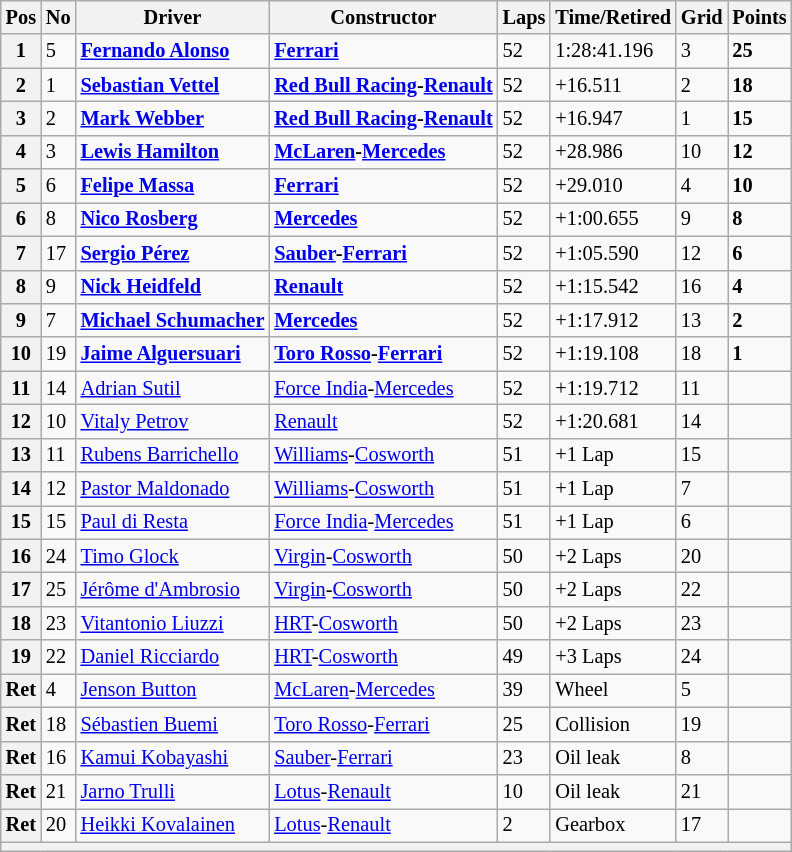<table class="wikitable" style="font-size: 85%">
<tr>
<th>Pos</th>
<th>No</th>
<th>Driver</th>
<th>Constructor</th>
<th>Laps</th>
<th>Time/Retired</th>
<th>Grid</th>
<th>Points</th>
</tr>
<tr>
<th>1</th>
<td>5</td>
<td><strong> <a href='#'>Fernando Alonso</a></strong></td>
<td><strong><a href='#'>Ferrari</a></strong></td>
<td>52</td>
<td>1:28:41.196</td>
<td>3</td>
<td><strong>25</strong></td>
</tr>
<tr>
<th>2</th>
<td>1</td>
<td> <strong><a href='#'>Sebastian Vettel</a></strong></td>
<td><strong><a href='#'>Red Bull Racing</a>-<a href='#'>Renault</a></strong></td>
<td>52</td>
<td>+16.511</td>
<td>2</td>
<td><strong>18</strong></td>
</tr>
<tr>
<th>3</th>
<td>2</td>
<td> <strong><a href='#'>Mark Webber</a></strong></td>
<td><strong><a href='#'>Red Bull Racing</a>-<a href='#'>Renault</a></strong></td>
<td>52</td>
<td>+16.947</td>
<td>1</td>
<td><strong>15</strong></td>
</tr>
<tr>
<th>4</th>
<td>3</td>
<td> <strong><a href='#'>Lewis Hamilton</a></strong></td>
<td><strong><a href='#'>McLaren</a>-<a href='#'>Mercedes</a></strong></td>
<td>52</td>
<td>+28.986</td>
<td>10</td>
<td><strong>12</strong></td>
</tr>
<tr>
<th>5</th>
<td>6</td>
<td> <strong><a href='#'>Felipe Massa</a></strong></td>
<td><strong><a href='#'>Ferrari</a></strong></td>
<td>52</td>
<td>+29.010</td>
<td>4</td>
<td><strong>10</strong></td>
</tr>
<tr>
<th>6</th>
<td>8</td>
<td> <strong><a href='#'>Nico Rosberg</a></strong></td>
<td><strong><a href='#'>Mercedes</a></strong></td>
<td>52</td>
<td>+1:00.655</td>
<td>9</td>
<td><strong>8</strong></td>
</tr>
<tr>
<th>7</th>
<td>17</td>
<td> <strong><a href='#'>Sergio Pérez</a></strong></td>
<td><strong><a href='#'>Sauber</a>-<a href='#'>Ferrari</a></strong></td>
<td>52</td>
<td>+1:05.590</td>
<td>12</td>
<td><strong>6</strong></td>
</tr>
<tr>
<th>8</th>
<td>9</td>
<td> <strong><a href='#'>Nick Heidfeld</a></strong></td>
<td><strong><a href='#'>Renault</a></strong></td>
<td>52</td>
<td>+1:15.542</td>
<td>16</td>
<td><strong>4</strong></td>
</tr>
<tr>
<th>9</th>
<td>7</td>
<td> <strong><a href='#'>Michael Schumacher</a></strong></td>
<td><strong><a href='#'>Mercedes</a></strong></td>
<td>52</td>
<td>+1:17.912</td>
<td>13</td>
<td><strong>2</strong></td>
</tr>
<tr>
<th>10</th>
<td>19</td>
<td> <strong><a href='#'>Jaime Alguersuari</a></strong></td>
<td><strong><a href='#'>Toro Rosso</a>-<a href='#'>Ferrari</a></strong></td>
<td>52</td>
<td>+1:19.108</td>
<td>18</td>
<td><strong>1</strong></td>
</tr>
<tr>
<th>11</th>
<td>14</td>
<td> <a href='#'>Adrian Sutil</a></td>
<td><a href='#'>Force India</a>-<a href='#'>Mercedes</a></td>
<td>52</td>
<td>+1:19.712</td>
<td>11</td>
<td></td>
</tr>
<tr>
<th>12</th>
<td>10</td>
<td> <a href='#'>Vitaly Petrov</a></td>
<td><a href='#'>Renault</a></td>
<td>52</td>
<td>+1:20.681</td>
<td>14</td>
<td></td>
</tr>
<tr>
<th>13</th>
<td>11</td>
<td> <a href='#'>Rubens Barrichello</a></td>
<td><a href='#'>Williams</a>-<a href='#'>Cosworth</a></td>
<td>51</td>
<td>+1 Lap</td>
<td>15</td>
<td></td>
</tr>
<tr>
<th>14</th>
<td>12</td>
<td> <a href='#'>Pastor Maldonado</a></td>
<td><a href='#'>Williams</a>-<a href='#'>Cosworth</a></td>
<td>51</td>
<td>+1 Lap</td>
<td>7</td>
<td></td>
</tr>
<tr>
<th>15</th>
<td>15</td>
<td> <a href='#'>Paul di Resta</a></td>
<td><a href='#'>Force India</a>-<a href='#'>Mercedes</a></td>
<td>51</td>
<td>+1 Lap</td>
<td>6</td>
<td></td>
</tr>
<tr>
<th>16</th>
<td>24</td>
<td> <a href='#'>Timo Glock</a></td>
<td><a href='#'>Virgin</a>-<a href='#'>Cosworth</a></td>
<td>50</td>
<td>+2 Laps</td>
<td>20</td>
<td></td>
</tr>
<tr>
<th>17</th>
<td>25</td>
<td> <a href='#'>Jérôme d'Ambrosio</a></td>
<td><a href='#'>Virgin</a>-<a href='#'>Cosworth</a></td>
<td>50</td>
<td>+2 Laps</td>
<td>22</td>
<td></td>
</tr>
<tr>
<th>18</th>
<td>23</td>
<td> <a href='#'>Vitantonio Liuzzi</a></td>
<td><a href='#'>HRT</a>-<a href='#'>Cosworth</a></td>
<td>50</td>
<td>+2 Laps</td>
<td>23</td>
<td></td>
</tr>
<tr>
<th>19</th>
<td>22</td>
<td> <a href='#'>Daniel Ricciardo</a></td>
<td><a href='#'>HRT</a>-<a href='#'>Cosworth</a></td>
<td>49</td>
<td>+3 Laps</td>
<td>24</td>
<td></td>
</tr>
<tr>
<th>Ret</th>
<td>4</td>
<td> <a href='#'>Jenson Button</a></td>
<td><a href='#'>McLaren</a>-<a href='#'>Mercedes</a></td>
<td>39</td>
<td>Wheel</td>
<td>5</td>
<td></td>
</tr>
<tr>
<th>Ret</th>
<td>18</td>
<td> <a href='#'>Sébastien Buemi</a></td>
<td><a href='#'>Toro Rosso</a>-<a href='#'>Ferrari</a></td>
<td>25</td>
<td>Collision</td>
<td>19</td>
<td></td>
</tr>
<tr>
<th>Ret</th>
<td>16</td>
<td> <a href='#'>Kamui Kobayashi</a></td>
<td><a href='#'>Sauber</a>-<a href='#'>Ferrari</a></td>
<td>23</td>
<td>Oil leak</td>
<td>8</td>
<td></td>
</tr>
<tr>
<th>Ret</th>
<td>21</td>
<td> <a href='#'>Jarno Trulli</a></td>
<td><a href='#'>Lotus</a>-<a href='#'>Renault</a></td>
<td>10</td>
<td>Oil leak</td>
<td>21</td>
<td></td>
</tr>
<tr>
<th>Ret</th>
<td>20</td>
<td> <a href='#'>Heikki Kovalainen</a></td>
<td><a href='#'>Lotus</a>-<a href='#'>Renault</a></td>
<td>2</td>
<td>Gearbox</td>
<td>17</td>
<td></td>
</tr>
<tr>
<th colspan="8"></th>
</tr>
</table>
